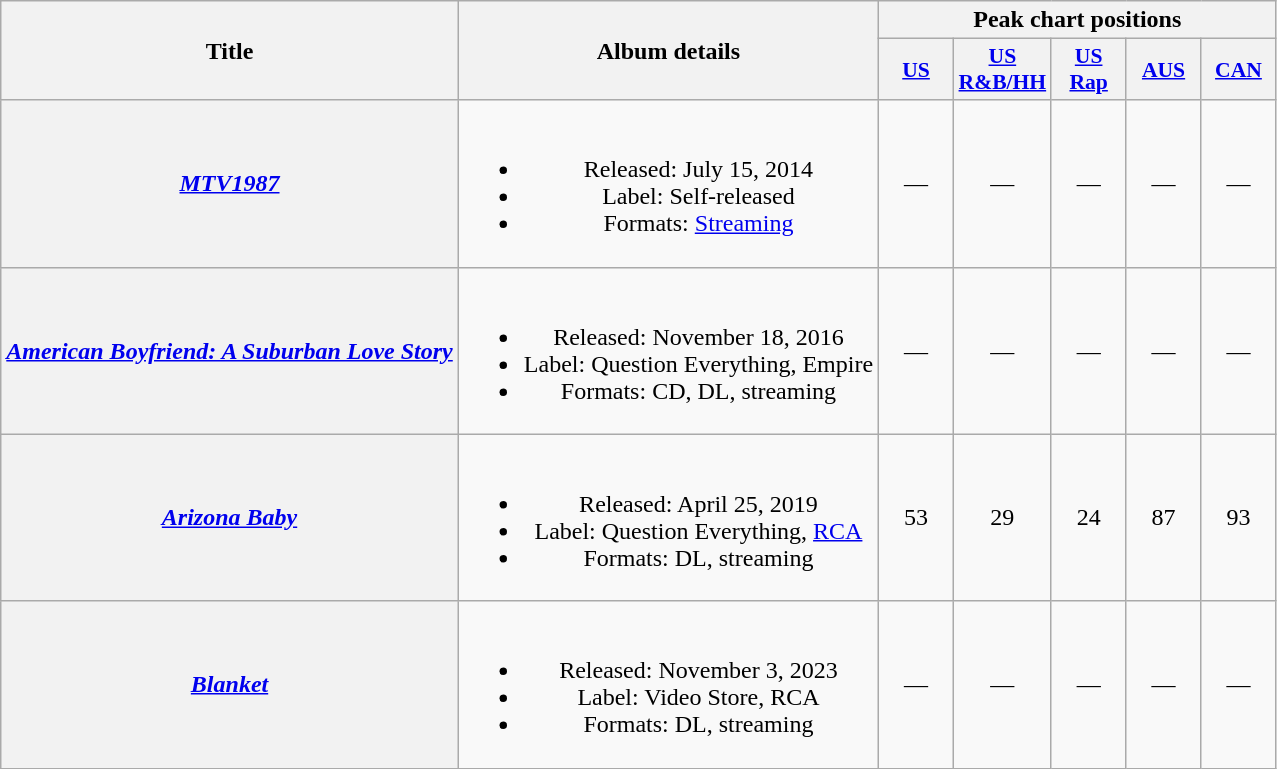<table class="wikitable plainrowheaders" style="text-align:center;">
<tr>
<th rowspan="2">Title</th>
<th rowspan="2">Album details</th>
<th colspan="5">Peak chart positions</th>
</tr>
<tr>
<th scope="col" style="width:3em;font-size:90%;"><a href='#'>US</a><br></th>
<th scope="col" style="width:3em;font-size:90%;"><a href='#'>US<br>R&B/HH</a><br></th>
<th scope="col" style="width:3em;font-size:90%;"><a href='#'>US<br>Rap</a><br></th>
<th scope="col" style="width:3em;font-size:90%;"><a href='#'>AUS</a><br></th>
<th scope="col" style="width:3em;font-size:90%;"><a href='#'>CAN</a><br></th>
</tr>
<tr>
<th scope="row"><em><a href='#'>MTV1987</a></em></th>
<td><br><ul><li>Released: July 15, 2014</li><li>Label: Self-released</li><li>Formats: <a href='#'>Streaming</a></li></ul></td>
<td>—</td>
<td>—</td>
<td>—</td>
<td>—</td>
<td>—</td>
</tr>
<tr>
<th scope="row"><em><a href='#'>American Boyfriend: A Suburban Love Story</a></em></th>
<td><br><ul><li>Released: November 18, 2016</li><li>Label: Question Everything, Empire</li><li>Formats: CD, DL, streaming</li></ul></td>
<td>—</td>
<td>—</td>
<td>—</td>
<td>—</td>
<td>—</td>
</tr>
<tr>
<th scope="row"><em><a href='#'>Arizona Baby</a></em></th>
<td><br><ul><li>Released: April 25, 2019</li><li>Label: Question Everything, <a href='#'>RCA</a></li><li>Formats: DL, streaming</li></ul></td>
<td>53</td>
<td>29</td>
<td>24</td>
<td>87</td>
<td>93</td>
</tr>
<tr>
<th scope="row"><em><a href='#'>Blanket</a></em></th>
<td><br><ul><li>Released: November 3, 2023</li><li>Label: Video Store, RCA</li><li>Formats: DL, streaming</li></ul></td>
<td>—</td>
<td>—</td>
<td>—</td>
<td>—</td>
<td>—</td>
</tr>
</table>
